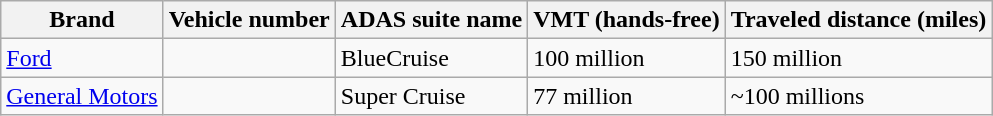<table class="wikitable sortable">
<tr>
<th>Brand</th>
<th>Vehicle number</th>
<th>ADAS suite name</th>
<th>VMT (hands-free)</th>
<th>Traveled distance (miles)</th>
</tr>
<tr>
<td><a href='#'>Ford</a></td>
<td></td>
<td>BlueCruise</td>
<td>100 million</td>
<td>150 million</td>
</tr>
<tr>
<td><a href='#'>General Motors</a></td>
<td></td>
<td>Super Cruise</td>
<td>77 million</td>
<td>~100 millions</td>
</tr>
</table>
